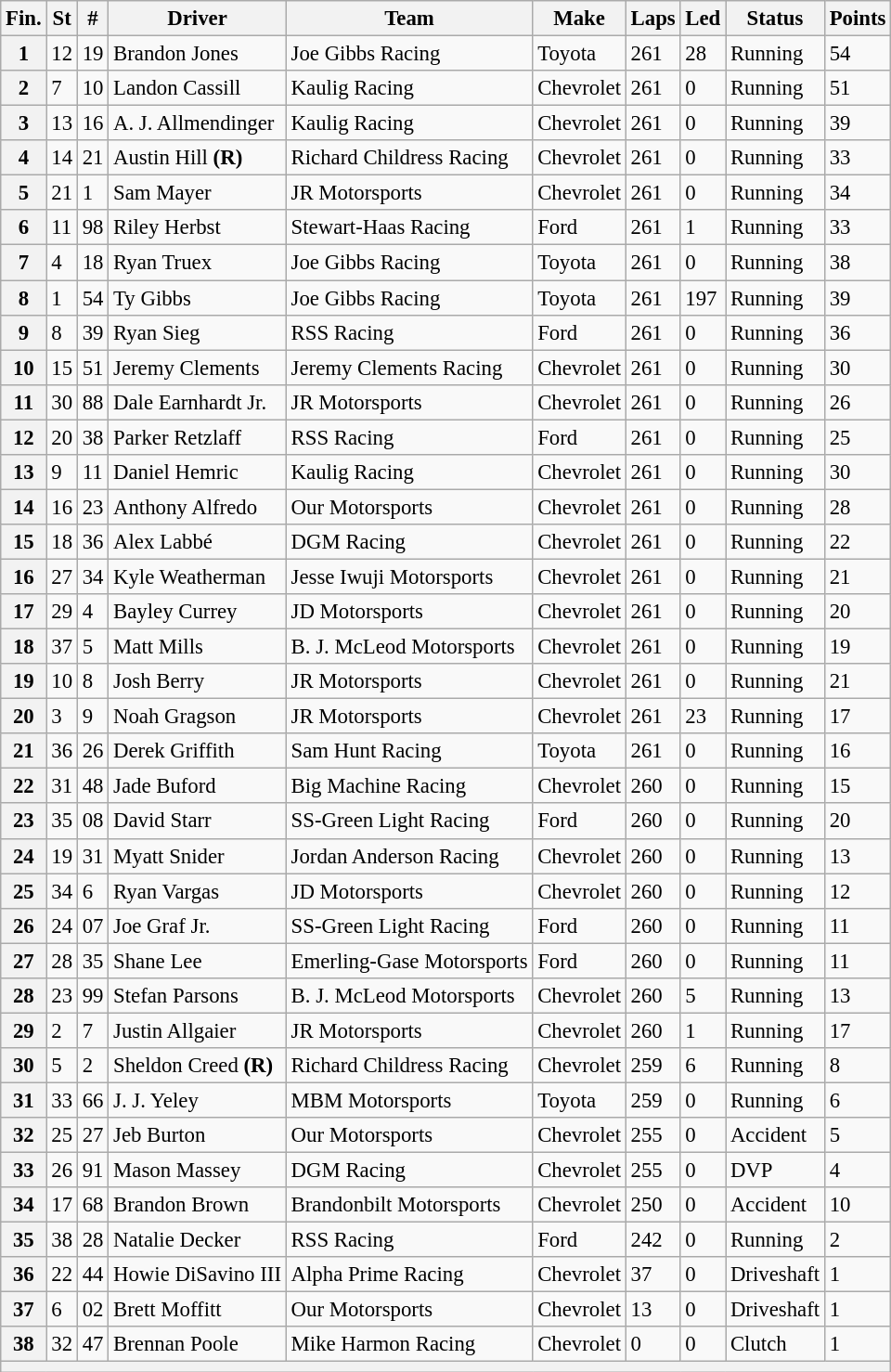<table class="wikitable" style="font-size:95%">
<tr>
<th>Fin.</th>
<th>St</th>
<th>#</th>
<th>Driver</th>
<th>Team</th>
<th>Make</th>
<th>Laps</th>
<th>Led</th>
<th>Status</th>
<th>Points</th>
</tr>
<tr>
<th>1</th>
<td>12</td>
<td>19</td>
<td>Brandon Jones</td>
<td>Joe Gibbs Racing</td>
<td>Toyota</td>
<td>261</td>
<td>28</td>
<td>Running</td>
<td>54</td>
</tr>
<tr>
<th>2</th>
<td>7</td>
<td>10</td>
<td>Landon Cassill</td>
<td>Kaulig Racing</td>
<td>Chevrolet</td>
<td>261</td>
<td>0</td>
<td>Running</td>
<td>51</td>
</tr>
<tr>
<th>3</th>
<td>13</td>
<td>16</td>
<td>A. J. Allmendinger</td>
<td>Kaulig Racing</td>
<td>Chevrolet</td>
<td>261</td>
<td>0</td>
<td>Running</td>
<td>39</td>
</tr>
<tr>
<th>4</th>
<td>14</td>
<td>21</td>
<td>Austin Hill <strong>(R)</strong></td>
<td>Richard Childress Racing</td>
<td>Chevrolet</td>
<td>261</td>
<td>0</td>
<td>Running</td>
<td>33</td>
</tr>
<tr>
<th>5</th>
<td>21</td>
<td>1</td>
<td>Sam Mayer</td>
<td>JR Motorsports</td>
<td>Chevrolet</td>
<td>261</td>
<td>0</td>
<td>Running</td>
<td>34</td>
</tr>
<tr>
<th>6</th>
<td>11</td>
<td>98</td>
<td>Riley Herbst</td>
<td>Stewart-Haas Racing</td>
<td>Ford</td>
<td>261</td>
<td>1</td>
<td>Running</td>
<td>33</td>
</tr>
<tr>
<th>7</th>
<td>4</td>
<td>18</td>
<td>Ryan Truex</td>
<td>Joe Gibbs Racing</td>
<td>Toyota</td>
<td>261</td>
<td>0</td>
<td>Running</td>
<td>38</td>
</tr>
<tr>
<th>8</th>
<td>1</td>
<td>54</td>
<td>Ty Gibbs</td>
<td>Joe Gibbs Racing</td>
<td>Toyota</td>
<td>261</td>
<td>197</td>
<td>Running</td>
<td>39</td>
</tr>
<tr>
<th>9</th>
<td>8</td>
<td>39</td>
<td>Ryan Sieg</td>
<td>RSS Racing</td>
<td>Ford</td>
<td>261</td>
<td>0</td>
<td>Running</td>
<td>36</td>
</tr>
<tr>
<th>10</th>
<td>15</td>
<td>51</td>
<td>Jeremy Clements</td>
<td>Jeremy Clements Racing</td>
<td>Chevrolet</td>
<td>261</td>
<td>0</td>
<td>Running</td>
<td>30</td>
</tr>
<tr>
<th>11</th>
<td>30</td>
<td>88</td>
<td>Dale Earnhardt Jr.</td>
<td>JR Motorsports</td>
<td>Chevrolet</td>
<td>261</td>
<td>0</td>
<td>Running</td>
<td>26</td>
</tr>
<tr>
<th>12</th>
<td>20</td>
<td>38</td>
<td>Parker Retzlaff</td>
<td>RSS Racing</td>
<td>Ford</td>
<td>261</td>
<td>0</td>
<td>Running</td>
<td>25</td>
</tr>
<tr>
<th>13</th>
<td>9</td>
<td>11</td>
<td>Daniel Hemric</td>
<td>Kaulig Racing</td>
<td>Chevrolet</td>
<td>261</td>
<td>0</td>
<td>Running</td>
<td>30</td>
</tr>
<tr>
<th>14</th>
<td>16</td>
<td>23</td>
<td>Anthony Alfredo</td>
<td>Our Motorsports</td>
<td>Chevrolet</td>
<td>261</td>
<td>0</td>
<td>Running</td>
<td>28</td>
</tr>
<tr>
<th>15</th>
<td>18</td>
<td>36</td>
<td>Alex Labbé</td>
<td>DGM Racing</td>
<td>Chevrolet</td>
<td>261</td>
<td>0</td>
<td>Running</td>
<td>22</td>
</tr>
<tr>
<th>16</th>
<td>27</td>
<td>34</td>
<td>Kyle Weatherman</td>
<td>Jesse Iwuji Motorsports</td>
<td>Chevrolet</td>
<td>261</td>
<td>0</td>
<td>Running</td>
<td>21</td>
</tr>
<tr>
<th>17</th>
<td>29</td>
<td>4</td>
<td>Bayley Currey</td>
<td>JD Motorsports</td>
<td>Chevrolet</td>
<td>261</td>
<td>0</td>
<td>Running</td>
<td>20</td>
</tr>
<tr>
<th>18</th>
<td>37</td>
<td>5</td>
<td>Matt Mills</td>
<td>B. J. McLeod Motorsports</td>
<td>Chevrolet</td>
<td>261</td>
<td>0</td>
<td>Running</td>
<td>19</td>
</tr>
<tr>
<th>19</th>
<td>10</td>
<td>8</td>
<td>Josh Berry</td>
<td>JR Motorsports</td>
<td>Chevrolet</td>
<td>261</td>
<td>0</td>
<td>Running</td>
<td>21</td>
</tr>
<tr>
<th>20</th>
<td>3</td>
<td>9</td>
<td>Noah Gragson</td>
<td>JR Motorsports</td>
<td>Chevrolet</td>
<td>261</td>
<td>23</td>
<td>Running</td>
<td>17</td>
</tr>
<tr>
<th>21</th>
<td>36</td>
<td>26</td>
<td>Derek Griffith</td>
<td>Sam Hunt Racing</td>
<td>Toyota</td>
<td>261</td>
<td>0</td>
<td>Running</td>
<td>16</td>
</tr>
<tr>
<th>22</th>
<td>31</td>
<td>48</td>
<td>Jade Buford</td>
<td>Big Machine Racing</td>
<td>Chevrolet</td>
<td>260</td>
<td>0</td>
<td>Running</td>
<td>15</td>
</tr>
<tr>
<th>23</th>
<td>35</td>
<td>08</td>
<td>David Starr</td>
<td>SS-Green Light Racing</td>
<td>Ford</td>
<td>260</td>
<td>0</td>
<td>Running</td>
<td>20</td>
</tr>
<tr>
<th>24</th>
<td>19</td>
<td>31</td>
<td>Myatt Snider</td>
<td>Jordan Anderson Racing</td>
<td>Chevrolet</td>
<td>260</td>
<td>0</td>
<td>Running</td>
<td>13</td>
</tr>
<tr>
<th>25</th>
<td>34</td>
<td>6</td>
<td>Ryan Vargas</td>
<td>JD Motorsports</td>
<td>Chevrolet</td>
<td>260</td>
<td>0</td>
<td>Running</td>
<td>12</td>
</tr>
<tr>
<th>26</th>
<td>24</td>
<td>07</td>
<td>Joe Graf Jr.</td>
<td>SS-Green Light Racing</td>
<td>Ford</td>
<td>260</td>
<td>0</td>
<td>Running</td>
<td>11</td>
</tr>
<tr>
<th>27</th>
<td>28</td>
<td>35</td>
<td>Shane Lee</td>
<td>Emerling-Gase Motorsports</td>
<td>Ford</td>
<td>260</td>
<td>0</td>
<td>Running</td>
<td>11</td>
</tr>
<tr>
<th>28</th>
<td>23</td>
<td>99</td>
<td>Stefan Parsons</td>
<td>B. J. McLeod Motorsports</td>
<td>Chevrolet</td>
<td>260</td>
<td>5</td>
<td>Running</td>
<td>13</td>
</tr>
<tr>
<th>29</th>
<td>2</td>
<td>7</td>
<td>Justin Allgaier</td>
<td>JR Motorsports</td>
<td>Chevrolet</td>
<td>260</td>
<td>1</td>
<td>Running</td>
<td>17</td>
</tr>
<tr>
<th>30</th>
<td>5</td>
<td>2</td>
<td>Sheldon Creed <strong>(R)</strong></td>
<td>Richard Childress Racing</td>
<td>Chevrolet</td>
<td>259</td>
<td>6</td>
<td>Running</td>
<td>8</td>
</tr>
<tr>
<th>31</th>
<td>33</td>
<td>66</td>
<td>J. J. Yeley</td>
<td>MBM Motorsports</td>
<td>Toyota</td>
<td>259</td>
<td>0</td>
<td>Running</td>
<td>6</td>
</tr>
<tr>
<th>32</th>
<td>25</td>
<td>27</td>
<td>Jeb Burton</td>
<td>Our Motorsports</td>
<td>Chevrolet</td>
<td>255</td>
<td>0</td>
<td>Accident</td>
<td>5</td>
</tr>
<tr>
<th>33</th>
<td>26</td>
<td>91</td>
<td>Mason Massey</td>
<td>DGM Racing</td>
<td>Chevrolet</td>
<td>255</td>
<td>0</td>
<td>DVP</td>
<td>4</td>
</tr>
<tr>
<th>34</th>
<td>17</td>
<td>68</td>
<td>Brandon Brown</td>
<td>Brandonbilt Motorsports</td>
<td>Chevrolet</td>
<td>250</td>
<td>0</td>
<td>Accident</td>
<td>10</td>
</tr>
<tr>
<th>35</th>
<td>38</td>
<td>28</td>
<td>Natalie Decker</td>
<td>RSS Racing</td>
<td>Ford</td>
<td>242</td>
<td>0</td>
<td>Running</td>
<td>2</td>
</tr>
<tr>
<th>36</th>
<td>22</td>
<td>44</td>
<td>Howie DiSavino III</td>
<td>Alpha Prime Racing</td>
<td>Chevrolet</td>
<td>37</td>
<td>0</td>
<td>Driveshaft</td>
<td>1</td>
</tr>
<tr>
<th>37</th>
<td>6</td>
<td>02</td>
<td>Brett Moffitt</td>
<td>Our Motorsports</td>
<td>Chevrolet</td>
<td>13</td>
<td>0</td>
<td>Driveshaft</td>
<td>1</td>
</tr>
<tr>
<th>38</th>
<td>32</td>
<td>47</td>
<td>Brennan Poole</td>
<td>Mike Harmon Racing</td>
<td>Chevrolet</td>
<td>0</td>
<td>0</td>
<td>Clutch</td>
<td>1</td>
</tr>
<tr>
<th colspan="10"></th>
</tr>
</table>
